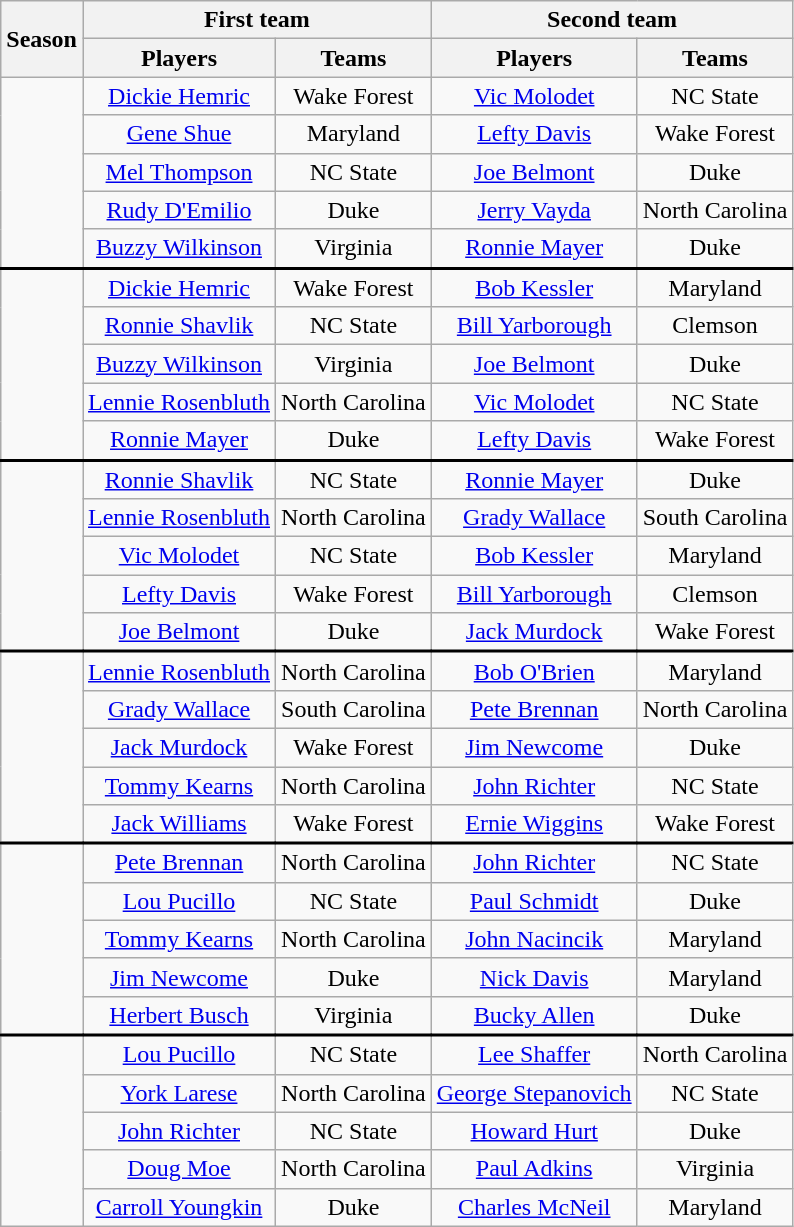<table class="wikitable" style="text-align:center">
<tr>
<th rowspan=2>Season</th>
<th colspan=2>First team</th>
<th colspan=2>Second team</th>
</tr>
<tr>
<th>Players</th>
<th>Teams</th>
<th>Players</th>
<th>Teams</th>
</tr>
<tr>
<td rowspan=5></td>
<td><a href='#'>Dickie Hemric</a></td>
<td>Wake Forest</td>
<td><a href='#'>Vic Molodet</a></td>
<td>NC State</td>
</tr>
<tr>
<td><a href='#'>Gene Shue</a></td>
<td>Maryland</td>
<td><a href='#'>Lefty Davis</a></td>
<td>Wake Forest</td>
</tr>
<tr>
<td><a href='#'>Mel Thompson</a></td>
<td>NC State</td>
<td><a href='#'>Joe Belmont</a></td>
<td>Duke</td>
</tr>
<tr>
<td><a href='#'>Rudy D'Emilio</a></td>
<td>Duke</td>
<td><a href='#'>Jerry Vayda</a></td>
<td>North Carolina</td>
</tr>
<tr>
<td><a href='#'>Buzzy Wilkinson</a></td>
<td>Virginia</td>
<td><a href='#'>Ronnie Mayer</a></td>
<td>Duke</td>
</tr>
<tr style="border-top:2px solid black">
<td rowspan=5></td>
<td><a href='#'>Dickie Hemric</a></td>
<td>Wake Forest</td>
<td><a href='#'>Bob Kessler</a></td>
<td>Maryland</td>
</tr>
<tr>
<td><a href='#'>Ronnie Shavlik</a></td>
<td>NC State</td>
<td><a href='#'>Bill Yarborough</a></td>
<td>Clemson</td>
</tr>
<tr>
<td><a href='#'>Buzzy Wilkinson</a></td>
<td>Virginia</td>
<td><a href='#'>Joe Belmont</a></td>
<td>Duke</td>
</tr>
<tr>
<td><a href='#'>Lennie Rosenbluth</a></td>
<td>North Carolina</td>
<td><a href='#'>Vic Molodet</a></td>
<td>NC State</td>
</tr>
<tr>
<td><a href='#'>Ronnie Mayer</a></td>
<td>Duke</td>
<td><a href='#'>Lefty Davis</a></td>
<td>Wake Forest</td>
</tr>
<tr style="border-top:2px solid black">
<td rowspan=5></td>
<td><a href='#'>Ronnie Shavlik</a></td>
<td>NC State</td>
<td><a href='#'>Ronnie Mayer</a></td>
<td>Duke</td>
</tr>
<tr>
<td><a href='#'>Lennie Rosenbluth</a></td>
<td>North Carolina</td>
<td><a href='#'>Grady Wallace</a></td>
<td>South Carolina</td>
</tr>
<tr>
<td><a href='#'>Vic Molodet</a></td>
<td>NC State</td>
<td><a href='#'>Bob Kessler</a></td>
<td>Maryland</td>
</tr>
<tr>
<td><a href='#'>Lefty Davis</a></td>
<td>Wake Forest</td>
<td><a href='#'>Bill Yarborough</a></td>
<td>Clemson</td>
</tr>
<tr>
<td><a href='#'>Joe Belmont</a></td>
<td>Duke</td>
<td><a href='#'>Jack Murdock</a></td>
<td>Wake Forest</td>
</tr>
<tr style="border-top:2px solid black">
<td rowspan=5></td>
<td><a href='#'>Lennie Rosenbluth</a></td>
<td>North Carolina</td>
<td><a href='#'>Bob O'Brien</a></td>
<td>Maryland</td>
</tr>
<tr>
<td><a href='#'>Grady Wallace</a></td>
<td>South Carolina</td>
<td><a href='#'>Pete Brennan</a></td>
<td>North Carolina</td>
</tr>
<tr>
<td><a href='#'>Jack Murdock</a></td>
<td>Wake Forest</td>
<td><a href='#'>Jim Newcome</a></td>
<td>Duke</td>
</tr>
<tr>
<td><a href='#'>Tommy Kearns</a></td>
<td>North Carolina</td>
<td><a href='#'>John Richter</a></td>
<td>NC State</td>
</tr>
<tr>
<td><a href='#'>Jack Williams</a></td>
<td>Wake Forest</td>
<td><a href='#'>Ernie Wiggins</a></td>
<td>Wake Forest</td>
</tr>
<tr style="border-top:2px solid black">
<td rowspan=5></td>
<td><a href='#'>Pete Brennan</a></td>
<td>North Carolina</td>
<td><a href='#'>John Richter</a></td>
<td>NC State</td>
</tr>
<tr>
<td><a href='#'>Lou Pucillo</a></td>
<td>NC State</td>
<td><a href='#'>Paul Schmidt</a></td>
<td>Duke</td>
</tr>
<tr>
<td><a href='#'>Tommy Kearns</a></td>
<td>North Carolina</td>
<td><a href='#'>John Nacincik</a></td>
<td>Maryland</td>
</tr>
<tr>
<td><a href='#'>Jim Newcome</a></td>
<td>Duke</td>
<td><a href='#'>Nick Davis</a></td>
<td>Maryland</td>
</tr>
<tr>
<td><a href='#'>Herbert Busch</a></td>
<td>Virginia</td>
<td><a href='#'>Bucky Allen</a></td>
<td>Duke</td>
</tr>
<tr style="border-top:2px solid black">
<td rowspan=5></td>
<td><a href='#'>Lou Pucillo</a></td>
<td>NC State</td>
<td><a href='#'>Lee Shaffer</a></td>
<td>North Carolina</td>
</tr>
<tr>
<td><a href='#'>York Larese</a></td>
<td>North Carolina</td>
<td><a href='#'>George Stepanovich</a></td>
<td>NC State</td>
</tr>
<tr>
<td><a href='#'>John Richter</a></td>
<td>NC State</td>
<td><a href='#'>Howard Hurt</a></td>
<td>Duke</td>
</tr>
<tr>
<td><a href='#'>Doug Moe</a></td>
<td>North Carolina</td>
<td><a href='#'>Paul Adkins</a></td>
<td>Virginia</td>
</tr>
<tr>
<td><a href='#'>Carroll Youngkin</a></td>
<td>Duke</td>
<td><a href='#'>Charles McNeil</a></td>
<td>Maryland</td>
</tr>
</table>
